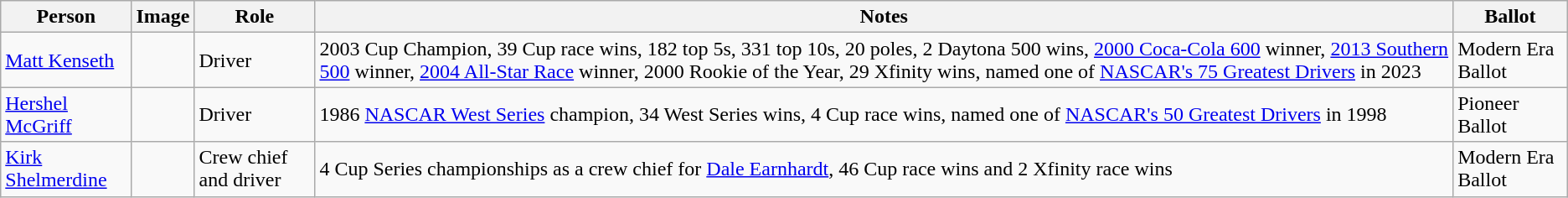<table class="wikitable sortable">
<tr>
<th>Person</th>
<th>Image</th>
<th>Role</th>
<th>Notes</th>
<th>Ballot</th>
</tr>
<tr>
<td><a href='#'>Matt Kenseth</a></td>
<td></td>
<td>Driver</td>
<td>2003 Cup Champion, 39 Cup race wins, 182 top 5s, 331 top 10s, 20 poles, 2 Daytona 500 wins, <a href='#'>2000 Coca-Cola 600</a> winner, <a href='#'>2013 Southern 500</a> winner, <a href='#'>2004 All-Star Race</a> winner, 2000 Rookie of the Year, 29 Xfinity wins, named one of <a href='#'>NASCAR's 75 Greatest Drivers</a> in 2023</td>
<td>Modern Era Ballot</td>
</tr>
<tr>
<td><a href='#'>Hershel McGriff</a></td>
<td></td>
<td>Driver</td>
<td>1986 <a href='#'>NASCAR West Series</a> champion, 34 West Series wins, 4 Cup race wins, named one of <a href='#'>NASCAR's 50 Greatest Drivers</a> in 1998</td>
<td>Pioneer Ballot</td>
</tr>
<tr>
<td><a href='#'>Kirk Shelmerdine</a></td>
<td></td>
<td>Crew chief and driver</td>
<td>4 Cup Series championships as a crew chief for <a href='#'>Dale Earnhardt</a>, 46 Cup race wins and 2 Xfinity race wins</td>
<td>Modern Era Ballot</td>
</tr>
</table>
